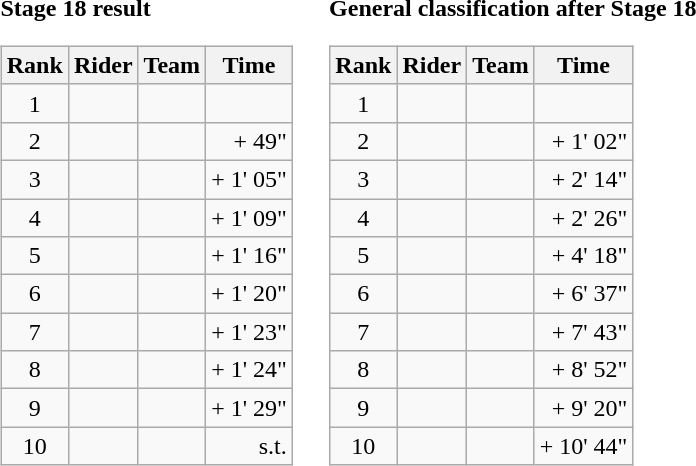<table>
<tr>
<td><strong>Stage 18 result</strong><br><table class="wikitable">
<tr>
<th scope="col">Rank</th>
<th scope="col">Rider</th>
<th scope="col">Team</th>
<th scope="col">Time</th>
</tr>
<tr>
<td style="text-align:center;">1</td>
<td></td>
<td></td>
<td style="text-align:right;"></td>
</tr>
<tr>
<td style="text-align:center;">2</td>
<td></td>
<td></td>
<td style="text-align:right;">+ 49"</td>
</tr>
<tr>
<td style="text-align:center;">3</td>
<td></td>
<td></td>
<td style="text-align:right;">+ 1' 05"</td>
</tr>
<tr>
<td style="text-align:center;">4</td>
<td></td>
<td></td>
<td style="text-align:right;">+ 1' 09"</td>
</tr>
<tr>
<td style="text-align:center;">5</td>
<td></td>
<td></td>
<td style="text-align:right;">+ 1' 16"</td>
</tr>
<tr>
<td style="text-align:center;">6</td>
<td></td>
<td></td>
<td style="text-align:right;">+ 1' 20"</td>
</tr>
<tr>
<td style="text-align:center;">7</td>
<td></td>
<td></td>
<td style="text-align:right;">+ 1' 23"</td>
</tr>
<tr>
<td style="text-align:center;">8</td>
<td></td>
<td></td>
<td style="text-align:right;">+ 1' 24"</td>
</tr>
<tr>
<td style="text-align:center;">9</td>
<td></td>
<td></td>
<td style="text-align:right;">+ 1' 29"</td>
</tr>
<tr>
<td style="text-align:center;">10</td>
<td></td>
<td></td>
<td style="text-align:right;">s.t.</td>
</tr>
</table>
</td>
<td></td>
<td><strong>General classification after Stage 18</strong><br><table class="wikitable">
<tr>
<th scope="col">Rank</th>
<th scope="col">Rider</th>
<th scope="col">Team</th>
<th scope="col">Time</th>
</tr>
<tr>
<td style="text-align:center;">1</td>
<td></td>
<td></td>
<td style="text-align:right;"></td>
</tr>
<tr>
<td style="text-align:center;">2</td>
<td></td>
<td></td>
<td style="text-align:right;">+ 1' 02"</td>
</tr>
<tr>
<td style="text-align:center;">3</td>
<td></td>
<td></td>
<td style="text-align:right;">+ 2' 14"</td>
</tr>
<tr>
<td style="text-align:center;">4</td>
<td></td>
<td></td>
<td style="text-align:right;">+ 2' 26"</td>
</tr>
<tr>
<td style="text-align:center;">5</td>
<td></td>
<td></td>
<td style="text-align:right;">+ 4' 18"</td>
</tr>
<tr>
<td style="text-align:center;">6</td>
<td></td>
<td></td>
<td style="text-align:right;">+ 6' 37"</td>
</tr>
<tr>
<td style="text-align:center;">7</td>
<td></td>
<td></td>
<td style="text-align:right;">+ 7' 43"</td>
</tr>
<tr>
<td style="text-align:center;">8</td>
<td></td>
<td></td>
<td style="text-align:right;">+ 8' 52"</td>
</tr>
<tr>
<td style="text-align:center;">9</td>
<td></td>
<td></td>
<td style="text-align:right;">+ 9' 20"</td>
</tr>
<tr>
<td style="text-align:center;">10</td>
<td></td>
<td></td>
<td style="text-align:right;">+ 10' 44"</td>
</tr>
</table>
</td>
</tr>
</table>
